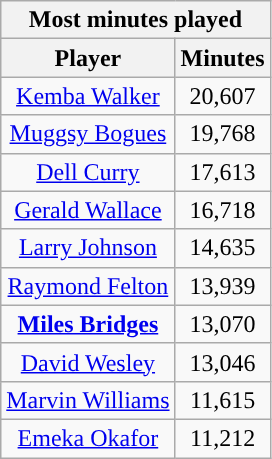<table class="wikitable sortable" style="text-align:center">
<tr>
<th colspan="2" style="text-align:center; ">Most minutes played</th>
</tr>
<tr>
<th style="text-align:center; ">Player</th>
<th style="text-align:center; ">Minutes</th>
</tr>
<tr>
<td><a href='#'>Kemba Walker</a></td>
<td>20,607</td>
</tr>
<tr>
<td><a href='#'>Muggsy Bogues</a></td>
<td>19,768</td>
</tr>
<tr>
<td><a href='#'>Dell Curry</a></td>
<td>17,613</td>
</tr>
<tr>
<td><a href='#'>Gerald Wallace</a></td>
<td>16,718</td>
</tr>
<tr>
<td><a href='#'>Larry Johnson</a></td>
<td>14,635</td>
</tr>
<tr>
<td><a href='#'>Raymond Felton</a></td>
<td>13,939</td>
</tr>
<tr>
<td><strong><a href='#'>Miles Bridges</a></strong></td>
<td>13,070</td>
</tr>
<tr>
<td><a href='#'>David Wesley</a></td>
<td>13,046</td>
</tr>
<tr>
<td><a href='#'>Marvin Williams</a></td>
<td>11,615</td>
</tr>
<tr>
<td><a href='#'>Emeka Okafor</a></td>
<td>11,212</td>
</tr>
</table>
